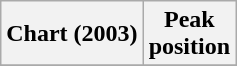<table class="wikitable plainrowheaders" style="text-align:center">
<tr>
<th scope="col">Chart (2003)</th>
<th scope="col">Peak<br>position</th>
</tr>
<tr>
</tr>
</table>
